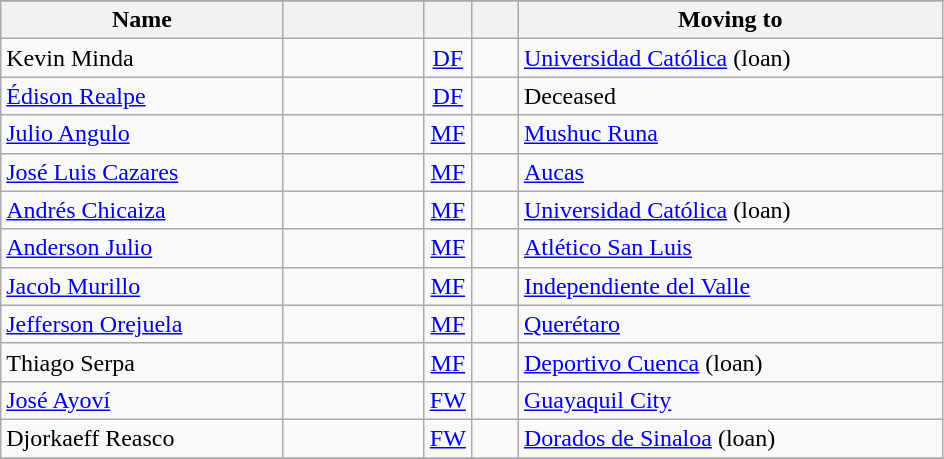<table class="wikitable" style="text-align: center;">
<tr>
</tr>
<tr>
<th width=30% align="center">Name</th>
<th width=15% align="center"></th>
<th width=5% align="center"></th>
<th width=5% align="center"></th>
<th width=45% align="center">Moving to</th>
</tr>
<tr>
<td align=left>Kevin Minda</td>
<td></td>
<td><a href='#'>DF</a></td>
<td></td>
<td align=left><a href='#'>Universidad Católica</a>  (loan)</td>
</tr>
<tr>
<td align=left><a href='#'>Édison Realpe</a></td>
<td></td>
<td><a href='#'>DF</a></td>
<td></td>
<td align=left>Deceased</td>
</tr>
<tr>
<td align=left><a href='#'>Julio Angulo</a></td>
<td></td>
<td><a href='#'>MF</a></td>
<td></td>
<td align=left><a href='#'>Mushuc Runa</a> </td>
</tr>
<tr>
<td align=left><a href='#'>José Luis Cazares</a></td>
<td></td>
<td><a href='#'>MF</a></td>
<td></td>
<td align=left><a href='#'>Aucas</a> </td>
</tr>
<tr>
<td align=left><a href='#'>Andrés Chicaiza</a></td>
<td></td>
<td><a href='#'>MF</a></td>
<td></td>
<td align=left><a href='#'>Universidad Católica</a>  (loan)</td>
</tr>
<tr>
<td align=left><a href='#'>Anderson Julio</a></td>
<td></td>
<td><a href='#'>MF</a></td>
<td></td>
<td align=left><a href='#'>Atlético San Luis</a> </td>
</tr>
<tr>
<td align=left><a href='#'>Jacob Murillo</a></td>
<td></td>
<td><a href='#'>MF</a></td>
<td></td>
<td align=left><a href='#'>Independiente del Valle</a> </td>
</tr>
<tr>
<td align=left><a href='#'>Jefferson Orejuela</a></td>
<td></td>
<td><a href='#'>MF</a></td>
<td></td>
<td align=left><a href='#'>Querétaro</a> </td>
</tr>
<tr>
<td align=left>Thiago Serpa</td>
<td></td>
<td><a href='#'>MF</a></td>
<td></td>
<td align=left><a href='#'>Deportivo Cuenca</a>  (loan)</td>
</tr>
<tr>
<td align=left><a href='#'>José Ayoví</a></td>
<td></td>
<td><a href='#'>FW</a></td>
<td></td>
<td align=left><a href='#'>Guayaquil City</a> </td>
</tr>
<tr>
<td align=left>Djorkaeff Reasco</td>
<td></td>
<td><a href='#'>FW</a></td>
<td></td>
<td align=left><a href='#'>Dorados de Sinaloa</a>  (loan)</td>
</tr>
<tr>
</tr>
</table>
